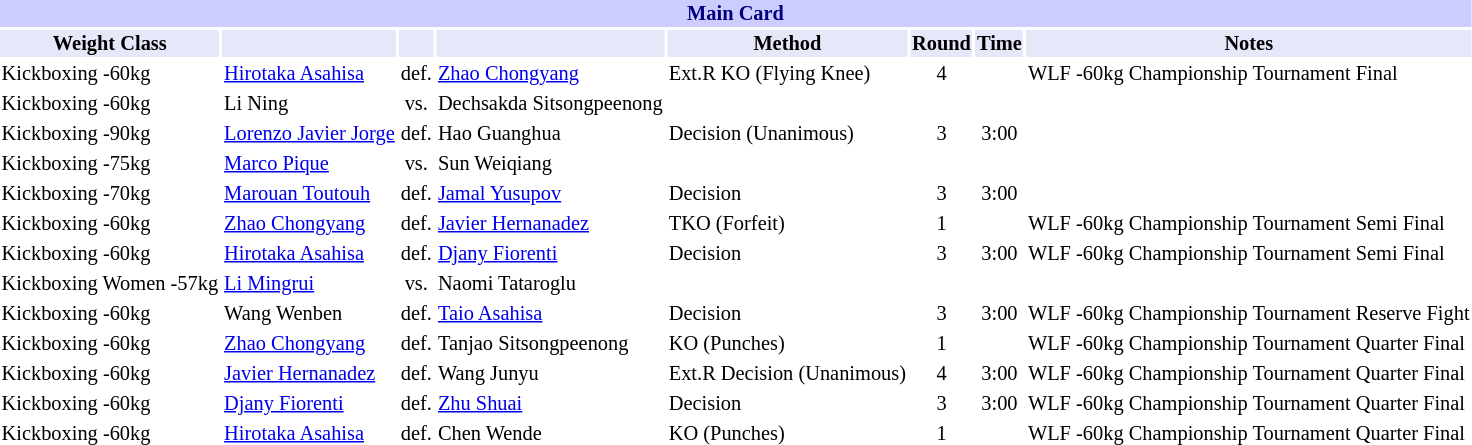<table class="toccolours" style="font-size: 85%;">
<tr>
<th colspan="8" style="background-color: #ccf; color: #000080; text-align: center;"><strong>Main Card</strong></th>
</tr>
<tr>
<th colspan="1" style="background-color: #E6E8FA; color: #000000; text-align: center;">Weight Class</th>
<th colspan="1" style="background-color: #E6E8FA; color: #000000; text-align: center;"></th>
<th colspan="1" style="background-color: #E6E8FA; color: #000000; text-align: center;"></th>
<th colspan="1" style="background-color: #E6E8FA; color: #000000; text-align: center;"></th>
<th colspan="1" style="background-color: #E6E8FA; color: #000000; text-align: center;">Method</th>
<th colspan="1" style="background-color: #E6E8FA; color: #000000; text-align: center;">Round</th>
<th colspan="1" style="background-color: #E6E8FA; color: #000000; text-align: center;">Time</th>
<th colspan="1" style="background-color: #E6E8FA; color: #000000; text-align: center;">Notes</th>
</tr>
<tr>
<td>Kickboxing -60kg</td>
<td> <a href='#'>Hirotaka Asahisa</a></td>
<td align=center>def.</td>
<td> <a href='#'>Zhao Chongyang</a></td>
<td>Ext.R KO (Flying Knee)</td>
<td align=center>4</td>
<td align=center></td>
<td>WLF -60kg Championship Tournament Final</td>
</tr>
<tr>
<td>Kickboxing -60kg</td>
<td> Li Ning</td>
<td align=center>vs.</td>
<td> Dechsakda Sitsongpeenong</td>
<td></td>
<td align=center></td>
<td align=center></td>
</tr>
<tr>
<td>Kickboxing -90kg</td>
<td> <a href='#'>Lorenzo Javier Jorge</a></td>
<td align=center>def.</td>
<td> Hao Guanghua</td>
<td>Decision (Unanimous)</td>
<td align=center>3</td>
<td align=center>3:00</td>
</tr>
<tr>
<td>Kickboxing -75kg</td>
<td> <a href='#'>Marco Pique</a></td>
<td align=center>vs.</td>
<td> Sun Weiqiang</td>
<td></td>
<td align=center></td>
<td align=center></td>
</tr>
<tr>
<td>Kickboxing -70kg</td>
<td> <a href='#'>Marouan Toutouh</a></td>
<td align=center>def.</td>
<td> <a href='#'>Jamal Yusupov</a></td>
<td>Decision</td>
<td align=center>3</td>
<td align=center>3:00</td>
</tr>
<tr>
<td>Kickboxing -60kg</td>
<td> <a href='#'>Zhao Chongyang</a></td>
<td align=center>def.</td>
<td> <a href='#'>Javier Hernanadez</a></td>
<td>TKO (Forfeit)</td>
<td align=center>1</td>
<td align=center></td>
<td>WLF -60kg Championship Tournament Semi Final</td>
</tr>
<tr>
<td>Kickboxing -60kg</td>
<td> <a href='#'>Hirotaka Asahisa</a></td>
<td align=center>def.</td>
<td> <a href='#'>Djany Fiorenti</a></td>
<td>Decision</td>
<td align=center>3</td>
<td align=center>3:00</td>
<td>WLF -60kg Championship Tournament Semi Final</td>
</tr>
<tr>
<td>Kickboxing Women -57kg</td>
<td> <a href='#'>Li Mingrui</a></td>
<td align=center>vs.</td>
<td> Naomi Tataroglu</td>
<td></td>
<td align=center></td>
<td align=center></td>
</tr>
<tr>
<td>Kickboxing -60kg</td>
<td> Wang Wenben</td>
<td align=center>def.</td>
<td> <a href='#'>Taio Asahisa</a></td>
<td>Decision</td>
<td align=center>3</td>
<td align=center>3:00</td>
<td>WLF -60kg Championship Tournament Reserve Fight</td>
</tr>
<tr>
<td>Kickboxing -60kg</td>
<td> <a href='#'>Zhao Chongyang</a></td>
<td align=center>def.</td>
<td> Tanjao Sitsongpeenong</td>
<td>KO (Punches)</td>
<td align=center>1</td>
<td align=center></td>
<td>WLF -60kg Championship Tournament Quarter Final</td>
</tr>
<tr>
<td>Kickboxing -60kg</td>
<td> <a href='#'>Javier Hernanadez</a></td>
<td align=center>def.</td>
<td> Wang Junyu</td>
<td>Ext.R Decision (Unanimous)</td>
<td align=center>4</td>
<td align=center>3:00</td>
<td>WLF -60kg Championship Tournament Quarter Final</td>
</tr>
<tr>
<td>Kickboxing -60kg</td>
<td> <a href='#'>Djany Fiorenti</a></td>
<td align=center>def.</td>
<td> <a href='#'>Zhu Shuai</a></td>
<td>Decision</td>
<td align=center>3</td>
<td align=center>3:00</td>
<td>WLF -60kg Championship Tournament Quarter Final</td>
</tr>
<tr>
<td>Kickboxing -60kg</td>
<td> <a href='#'>Hirotaka Asahisa</a></td>
<td align=center>def.</td>
<td> Chen Wende</td>
<td>KO (Punches)</td>
<td align=center>1</td>
<td align=center></td>
<td>WLF -60kg Championship Tournament Quarter Final</td>
</tr>
</table>
